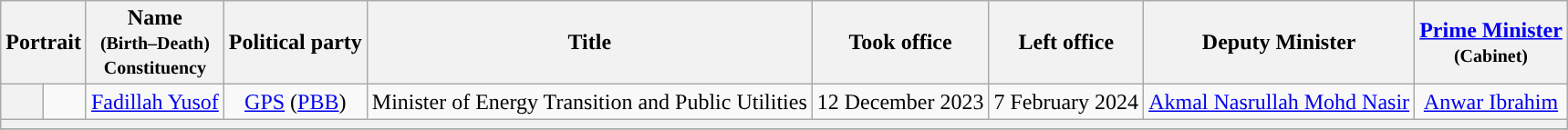<table class="wikitable" style="text-align:center;">
<tr>
<th colspan=2>Portrait</th>
<th>Name<br><small>(Birth–Death)<br>Constituency</small></th>
<th>Political party</th>
<th>Title</th>
<th>Took office</th>
<th>Left office</th>
<th>Deputy Minister</th>
<th><a href='#'>Prime Minister</a><br><small>(Cabinet)</small></th>
</tr>
<tr>
<th style="background:"></th>
<td></td>
<td><a href='#'>Fadillah Yusof</a><br></td>
<td><a href='#'>GPS</a> (<a href='#'>PBB</a>)</td>
<td>Minister of Energy Transition and Public Utilities</td>
<td>12 December 2023</td>
<td>7 February 2024</td>
<td><a href='#'>Akmal Nasrullah Mohd Nasir</a></td>
<td><a href='#'>Anwar Ibrahim</a><br></td>
</tr>
<tr>
<th colspan="9" bgcolor="cccccc"></th>
</tr>
<tr>
</tr>
</table>
